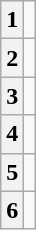<table class="wikitable">
<tr align="center">
<th>1</th>
<td style="text-align:left;"></td>
</tr>
<tr align="center">
<th>2</th>
<td style="text-align:left;"></td>
</tr>
<tr align="center">
<th>3</th>
<td style="text-align:left;"></td>
</tr>
<tr align="center">
<th>4</th>
<td style="text-align:left;"></td>
</tr>
<tr align="center">
<th>5</th>
<td style="text-align:left;"></td>
</tr>
<tr align="center">
<th>6</th>
<td style="text-align:left;"></td>
</tr>
</table>
